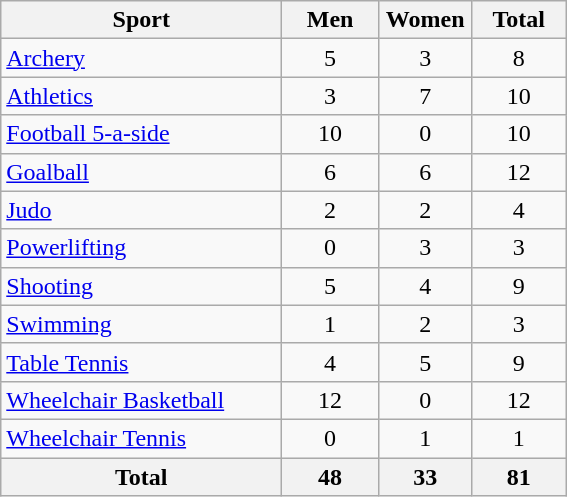<table class="wikitable sortable" style="text-align:center;">
<tr>
<th width=180>Sport</th>
<th width=57>Men</th>
<th width=55>Women</th>
<th width=55>Total</th>
</tr>
<tr>
<td align=left><a href='#'>Archery</a></td>
<td>5</td>
<td>3</td>
<td>8</td>
</tr>
<tr>
<td align=left><a href='#'>Athletics</a></td>
<td>3</td>
<td>7</td>
<td>10</td>
</tr>
<tr>
<td align=left><a href='#'>Football 5-a-side</a></td>
<td>10</td>
<td>0</td>
<td>10</td>
</tr>
<tr>
<td align=left><a href='#'>Goalball</a></td>
<td>6</td>
<td>6</td>
<td>12</td>
</tr>
<tr>
<td align=left><a href='#'>Judo</a></td>
<td>2</td>
<td>2</td>
<td>4</td>
</tr>
<tr>
<td align=left><a href='#'>Powerlifting</a></td>
<td>0</td>
<td>3</td>
<td>3</td>
</tr>
<tr>
<td align=left><a href='#'>Shooting</a></td>
<td>5</td>
<td>4</td>
<td>9</td>
</tr>
<tr>
<td align=left><a href='#'>Swimming</a></td>
<td>1</td>
<td>2</td>
<td>3</td>
</tr>
<tr>
<td align=left><a href='#'>Table Tennis</a></td>
<td>4</td>
<td>5</td>
<td>9</td>
</tr>
<tr>
<td align=left><a href='#'>Wheelchair Basketball</a></td>
<td>12</td>
<td>0</td>
<td>12</td>
</tr>
<tr>
<td align=left><a href='#'>Wheelchair Tennis</a></td>
<td>0</td>
<td>1</td>
<td>1</td>
</tr>
<tr>
<th>Total</th>
<th>48</th>
<th>33</th>
<th>81</th>
</tr>
</table>
